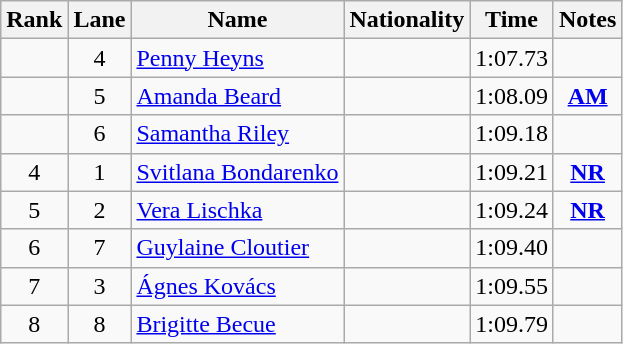<table class="wikitable sortable" style="text-align:center">
<tr>
<th>Rank</th>
<th>Lane</th>
<th>Name</th>
<th>Nationality</th>
<th>Time</th>
<th>Notes</th>
</tr>
<tr>
<td></td>
<td>4</td>
<td align=left><a href='#'>Penny Heyns</a></td>
<td align=left></td>
<td>1:07.73</td>
<td></td>
</tr>
<tr>
<td></td>
<td>5</td>
<td align=left><a href='#'>Amanda Beard</a></td>
<td align=left></td>
<td>1:08.09</td>
<td><strong><a href='#'>AM</a></strong></td>
</tr>
<tr>
<td></td>
<td>6</td>
<td align=left><a href='#'>Samantha Riley</a></td>
<td align=left></td>
<td>1:09.18</td>
<td></td>
</tr>
<tr>
<td>4</td>
<td>1</td>
<td align=left><a href='#'>Svitlana Bondarenko</a></td>
<td align=left></td>
<td>1:09.21</td>
<td><strong><a href='#'>NR</a></strong></td>
</tr>
<tr>
<td>5</td>
<td>2</td>
<td align=left><a href='#'>Vera Lischka</a></td>
<td align=left></td>
<td>1:09.24</td>
<td><strong><a href='#'>NR</a></strong></td>
</tr>
<tr>
<td>6</td>
<td>7</td>
<td align=left><a href='#'>Guylaine Cloutier</a></td>
<td align=left></td>
<td>1:09.40</td>
<td></td>
</tr>
<tr>
<td>7</td>
<td>3</td>
<td align=left><a href='#'>Ágnes Kovács</a></td>
<td align=left></td>
<td>1:09.55</td>
<td></td>
</tr>
<tr>
<td>8</td>
<td>8</td>
<td align=left><a href='#'>Brigitte Becue</a></td>
<td align=left></td>
<td>1:09.79</td>
<td></td>
</tr>
</table>
